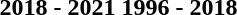<table>
<tr>
<th>2018 - 2021</th>
<th>1996 - 2018</th>
</tr>
</table>
